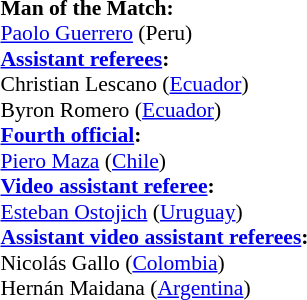<table width=50% style="font-size:90%">
<tr>
<td><br><strong>Man of the Match:</strong>
<br><a href='#'>Paolo Guerrero</a> (Peru)<br><strong><a href='#'>Assistant referees</a>:</strong>
<br>Christian Lescano (<a href='#'>Ecuador</a>)
<br>Byron Romero (<a href='#'>Ecuador</a>)
<br><strong><a href='#'>Fourth official</a>:</strong>
<br><a href='#'>Piero Maza</a> (<a href='#'>Chile</a>)
<br><strong><a href='#'>Video assistant referee</a>:</strong>
<br><a href='#'>Esteban Ostojich</a> (<a href='#'>Uruguay</a>)
<br><strong><a href='#'>Assistant video assistant referees</a>:</strong>
<br>Nicolás Gallo (<a href='#'>Colombia</a>)
<br>Hernán Maidana (<a href='#'>Argentina</a>)</td>
</tr>
</table>
